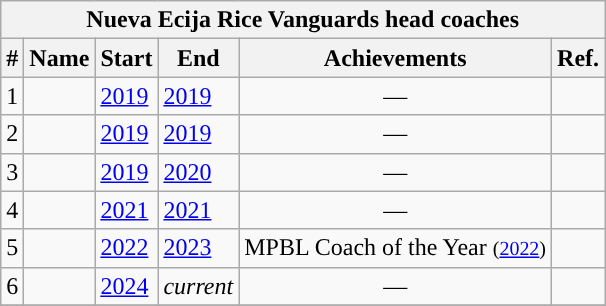<table class="wikitable sortable">
<tr>
<th colspan="6">Nueva Ecija Rice Vanguards head coaches</th>
</tr>
<tr>
<th>#</th>
<th>Name</th>
<th>Start</th>
<th>End</th>
<th>Achievements</th>
<th>Ref.</th>
</tr>
<tr>
<td align=center>1</td>
<td></td>
<td><a href='#'>2019</a></td>
<td><a href='#'>2019</a></td>
<td align=center>—</td>
<td></td>
</tr>
<tr>
<td align=center>2</td>
<td></td>
<td><a href='#'>2019</a></td>
<td><a href='#'>2019</a></td>
<td align=center>—</td>
<td></td>
</tr>
<tr>
<td align=center>3</td>
<td></td>
<td><a href='#'>2019</a></td>
<td><a href='#'>2020</a></td>
<td align=center>—</td>
<td></td>
</tr>
<tr>
<td align=center>4</td>
<td></td>
<td><a href='#'>2021</a></td>
<td><a href='#'>2021</a></td>
<td align=center>—</td>
<td></td>
</tr>
<tr>
<td align=center>5</td>
<td></td>
<td><a href='#'>2022</a></td>
<td><a href='#'>2023</a></td>
<td>MPBL Coach of the Year <small>(<a href='#'>2022</a>)</small></td>
<td></td>
</tr>
<tr>
<td align=center>6</td>
<td></td>
<td><a href='#'>2024</a></td>
<td><em>current</em></td>
<td align=center>—</td>
<td></td>
</tr>
<tr>
</tr>
</table>
